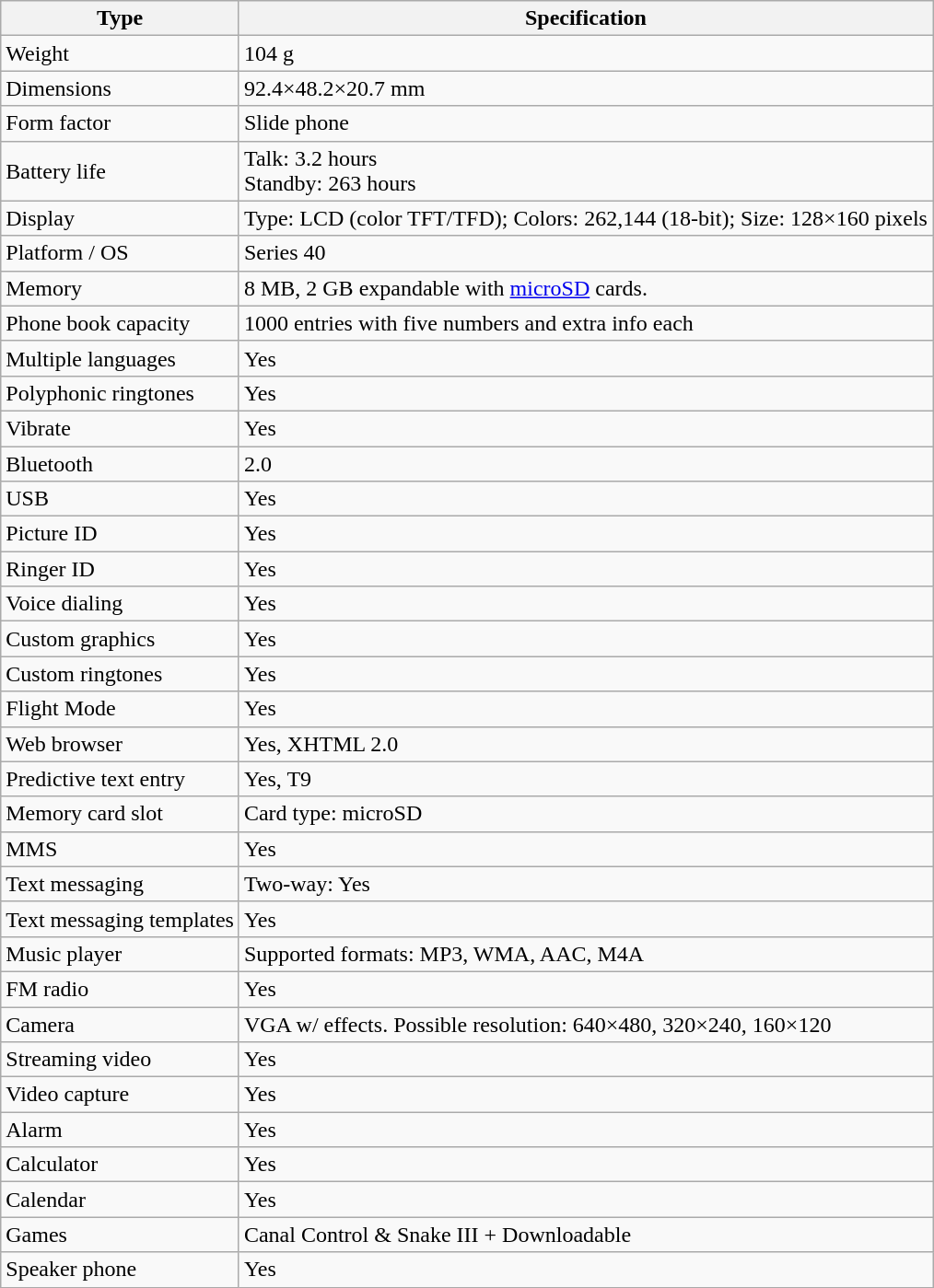<table class="wikitable">
<tr>
<th>Type</th>
<th>Specification</th>
</tr>
<tr>
<td>Weight</td>
<td>104 g</td>
</tr>
<tr>
<td>Dimensions</td>
<td>92.4×48.2×20.7 mm</td>
</tr>
<tr>
<td>Form factor</td>
<td>Slide phone</td>
</tr>
<tr>
<td>Battery life</td>
<td>Talk: 3.2 hours<br>Standby: 263 hours</td>
</tr>
<tr>
<td>Display</td>
<td>Type: LCD (color TFT/TFD); Colors: 262,144 (18-bit); Size: 128×160 pixels</td>
</tr>
<tr>
<td>Platform / OS</td>
<td>Series 40</td>
</tr>
<tr>
<td>Memory</td>
<td>8 MB, 2 GB expandable with <a href='#'>microSD</a> cards.</td>
</tr>
<tr>
<td>Phone book capacity</td>
<td>1000 entries with five numbers and extra info each</td>
</tr>
<tr>
<td>Multiple languages</td>
<td>Yes</td>
</tr>
<tr>
<td>Polyphonic ringtones</td>
<td>Yes</td>
</tr>
<tr>
<td>Vibrate</td>
<td>Yes</td>
</tr>
<tr>
<td>Bluetooth</td>
<td>2.0</td>
</tr>
<tr>
<td>USB</td>
<td>Yes</td>
</tr>
<tr>
<td>Picture ID</td>
<td>Yes</td>
</tr>
<tr>
<td>Ringer ID</td>
<td>Yes</td>
</tr>
<tr>
<td>Voice dialing</td>
<td>Yes</td>
</tr>
<tr>
<td>Custom graphics</td>
<td>Yes</td>
</tr>
<tr>
<td>Custom ringtones</td>
<td>Yes</td>
</tr>
<tr>
<td>Flight Mode</td>
<td>Yes</td>
</tr>
<tr>
<td>Web browser</td>
<td>Yes, XHTML 2.0</td>
</tr>
<tr>
<td>Predictive text entry</td>
<td>Yes, T9</td>
</tr>
<tr>
<td>Memory card slot</td>
<td>Card type: microSD</td>
</tr>
<tr>
<td>MMS</td>
<td>Yes</td>
</tr>
<tr>
<td>Text messaging</td>
<td>Two-way: Yes</td>
</tr>
<tr>
<td>Text messaging templates</td>
<td>Yes</td>
</tr>
<tr>
<td>Music player</td>
<td>Supported formats: MP3, WMA, AAC, M4A</td>
</tr>
<tr>
<td>FM radio</td>
<td>Yes</td>
</tr>
<tr>
<td>Camera</td>
<td>VGA w/ effects. Possible resolution: 640×480, 320×240, 160×120</td>
</tr>
<tr>
<td>Streaming video</td>
<td>Yes</td>
</tr>
<tr>
<td>Video capture</td>
<td>Yes</td>
</tr>
<tr>
<td>Alarm</td>
<td>Yes</td>
</tr>
<tr>
<td>Calculator</td>
<td>Yes</td>
</tr>
<tr>
<td>Calendar</td>
<td>Yes</td>
</tr>
<tr>
<td>Games</td>
<td>Canal Control & Snake III + Downloadable</td>
</tr>
<tr>
<td>Speaker phone</td>
<td>Yes</td>
</tr>
</table>
